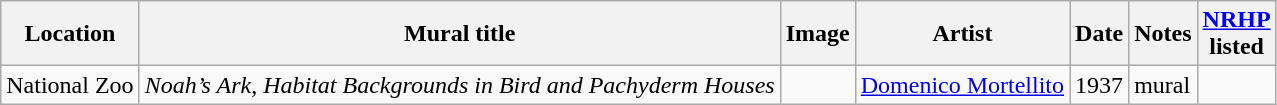<table class="wikitable sortable">
<tr>
<th>Location</th>
<th>Mural title</th>
<th>Image</th>
<th>Artist</th>
<th>Date</th>
<th>Notes</th>
<th><a href='#'>NRHP</a><br>listed</th>
</tr>
<tr>
<td>National Zoo</td>
<td><em>Noah’s Ark</em>, <em>Habitat Backgrounds in Bird and Pachyderm Houses</em></td>
<td></td>
<td><a href='#'>Domenico Mortellito</a></td>
<td>1937</td>
<td>mural</td>
<td></td>
</tr>
</table>
